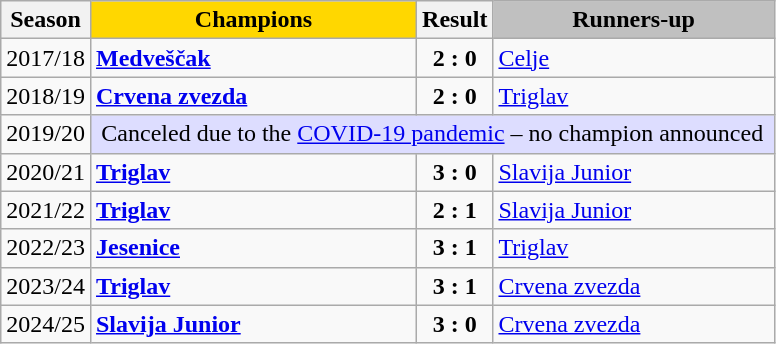<table class="wikitable" cellspacing="1">
<tr>
<th>Season</th>
<th style="background:gold" width="210">Champions</th>
<th>Result</th>
<th style="background:silver" width="180">Runners-up</th>
</tr>
<tr>
<td>2017/18</td>
<td> <strong><a href='#'>Medveščak</a></strong></td>
<td align="center"><strong>2 : 0</strong></td>
<td> <a href='#'>Celje</a></td>
</tr>
<tr>
<td>2018/19</td>
<td> <strong><a href='#'>Crvena zvezda</a></strong></td>
<td align="center"><strong>2 : 0</strong></td>
<td> <a href='#'>Triglav</a></td>
</tr>
<tr>
<td>2019/20</td>
<td colspan="3" align="center" style="background:#DDDDFF">Canceled due to the <a href='#'>COVID-19 pandemic</a> – no champion announced</td>
</tr>
<tr>
<td>2020/21</td>
<td> <strong><a href='#'>Triglav</a></strong></td>
<td align="center"><strong>3 : 0</strong></td>
<td> <a href='#'>Slavija Junior</a></td>
</tr>
<tr>
<td>2021/22</td>
<td> <strong><a href='#'>Triglav</a></strong></td>
<td align="center"><strong>2 : 1</strong></td>
<td> <a href='#'>Slavija Junior</a></td>
</tr>
<tr>
<td>2022/23</td>
<td> <strong><a href='#'>Jesenice</a></strong></td>
<td align="center"><strong>3 : 1</strong></td>
<td> <a href='#'>Triglav</a></td>
</tr>
<tr>
<td>2023/24</td>
<td> <strong><a href='#'>Triglav</a></strong></td>
<td align="center"><strong>3 : 1</strong></td>
<td> <a href='#'>Crvena zvezda</a></td>
</tr>
<tr>
<td>2024/25</td>
<td> <strong><a href='#'>Slavija Junior</a></strong></td>
<td align="center"><strong>3 : 0</strong></td>
<td> <a href='#'>Crvena zvezda</a></td>
</tr>
</table>
